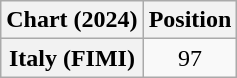<table class="wikitable sortable plainrowheaders" style="text-align:center">
<tr>
<th scope="col">Chart (2024)</th>
<th scope="col">Position</th>
</tr>
<tr>
<th scope="row">Italy (FIMI)</th>
<td>97</td>
</tr>
</table>
